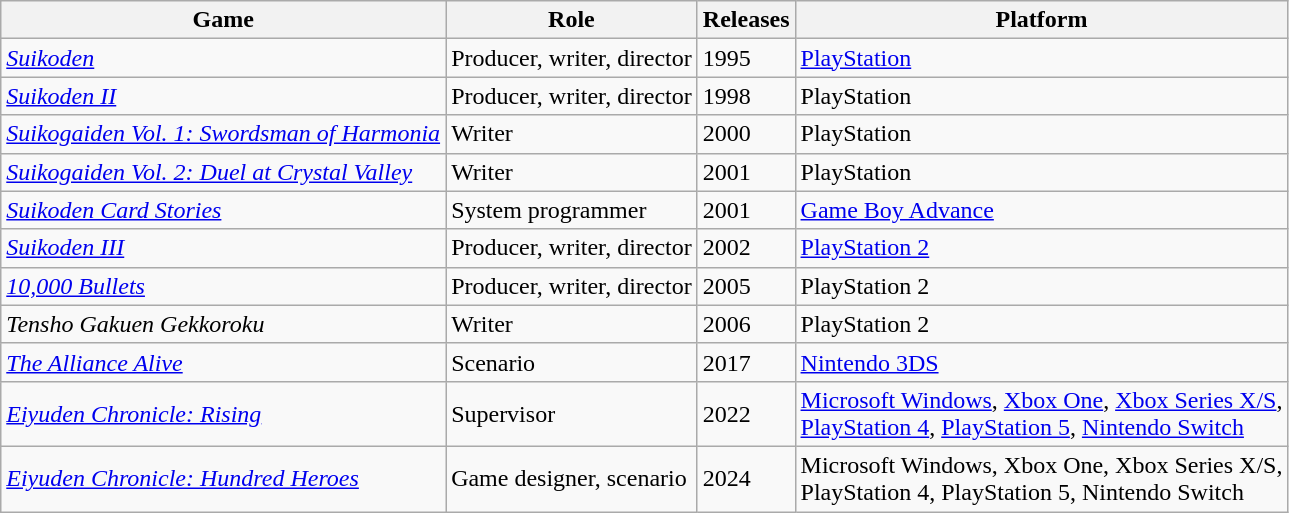<table class="wikitable">
<tr>
<th>Game</th>
<th>Role</th>
<th>Releases</th>
<th>Platform</th>
</tr>
<tr>
<td><em><a href='#'>Suikoden</a></em></td>
<td>Producer, writer, director</td>
<td>1995</td>
<td><a href='#'>PlayStation</a></td>
</tr>
<tr>
<td><em><a href='#'>Suikoden II</a></em></td>
<td>Producer, writer, director</td>
<td>1998</td>
<td>PlayStation</td>
</tr>
<tr>
<td><em><a href='#'>Suikogaiden Vol. 1: Swordsman of Harmonia</a></em></td>
<td>Writer</td>
<td>2000</td>
<td>PlayStation</td>
</tr>
<tr>
<td><em><a href='#'>Suikogaiden Vol. 2: Duel at Crystal Valley</a></em></td>
<td>Writer</td>
<td>2001</td>
<td>PlayStation</td>
</tr>
<tr>
<td><em><a href='#'>Suikoden Card Stories</a></em></td>
<td>System programmer</td>
<td>2001</td>
<td><a href='#'>Game Boy Advance</a></td>
</tr>
<tr>
<td><em><a href='#'>Suikoden III</a></em></td>
<td>Producer, writer, director</td>
<td>2002</td>
<td><a href='#'>PlayStation 2</a></td>
</tr>
<tr>
<td><em><a href='#'>10,000 Bullets</a></em></td>
<td>Producer, writer, director</td>
<td>2005</td>
<td>PlayStation 2</td>
</tr>
<tr>
<td><em>Tensho Gakuen Gekkoroku</em></td>
<td>Writer</td>
<td>2006</td>
<td>PlayStation 2</td>
</tr>
<tr>
<td><em><a href='#'>The Alliance Alive</a></em></td>
<td>Scenario</td>
<td>2017</td>
<td><a href='#'>Nintendo 3DS</a></td>
</tr>
<tr>
<td><em><a href='#'>Eiyuden Chronicle: Rising</a></em></td>
<td>Supervisor</td>
<td>2022</td>
<td><a href='#'>Microsoft Windows</a>, <a href='#'>Xbox One</a>, <a href='#'>Xbox Series X/S</a>,<br> <a href='#'>PlayStation 4</a>, <a href='#'>PlayStation 5</a>, <a href='#'>Nintendo Switch</a></td>
</tr>
<tr>
<td><em><a href='#'>Eiyuden Chronicle: Hundred Heroes</a></em></td>
<td>Game designer, scenario</td>
<td>2024</td>
<td>Microsoft Windows, Xbox One, Xbox Series X/S,<br> PlayStation 4, PlayStation 5, Nintendo Switch</td>
</tr>
</table>
